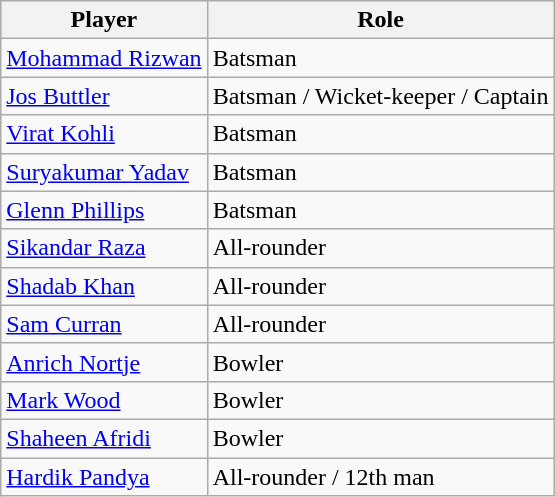<table class="wikitable">
<tr>
<th>Player</th>
<th>Role</th>
</tr>
<tr>
<td> <a href='#'>Mohammad Rizwan</a></td>
<td>Batsman</td>
</tr>
<tr>
<td> <a href='#'>Jos Buttler</a></td>
<td>Batsman / Wicket-keeper / Captain</td>
</tr>
<tr>
<td> <a href='#'>Virat Kohli</a></td>
<td>Batsman</td>
</tr>
<tr>
<td> <a href='#'>Suryakumar Yadav</a></td>
<td>Batsman</td>
</tr>
<tr>
<td> <a href='#'>Glenn Phillips</a></td>
<td>Batsman</td>
</tr>
<tr>
<td> <a href='#'>Sikandar Raza</a></td>
<td>All-rounder</td>
</tr>
<tr>
<td> <a href='#'>Shadab Khan</a></td>
<td>All-rounder</td>
</tr>
<tr>
<td> <a href='#'>Sam Curran</a></td>
<td>All-rounder</td>
</tr>
<tr>
<td> <a href='#'>Anrich Nortje</a></td>
<td>Bowler</td>
</tr>
<tr>
<td> <a href='#'>Mark Wood</a></td>
<td>Bowler</td>
</tr>
<tr>
<td> <a href='#'>Shaheen Afridi</a></td>
<td>Bowler</td>
</tr>
<tr>
<td> <a href='#'>Hardik Pandya</a></td>
<td>All-rounder / 12th man</td>
</tr>
</table>
